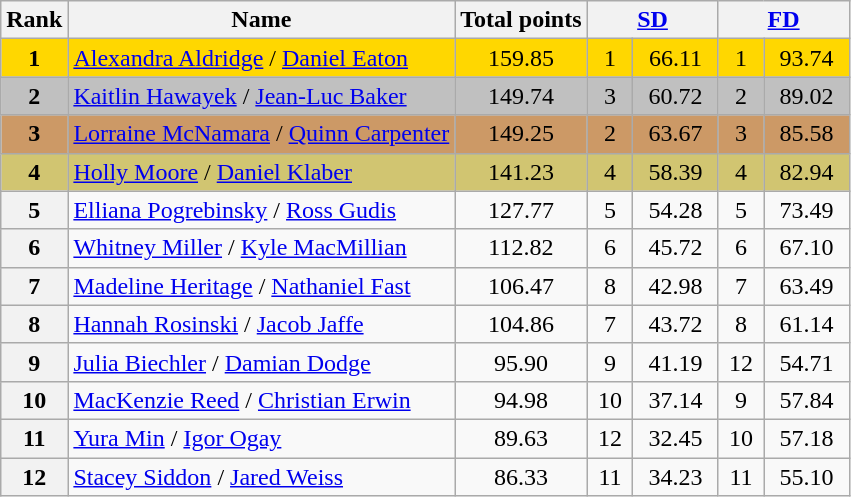<table class="wikitable sortable">
<tr>
<th>Rank</th>
<th>Name</th>
<th>Total points</th>
<th colspan="2" width="80px"><a href='#'>SD</a></th>
<th colspan="2" width="80px"><a href='#'>FD</a></th>
</tr>
<tr bgcolor="gold">
<td align="center"><strong>1</strong></td>
<td><a href='#'>Alexandra Aldridge</a> / <a href='#'>Daniel Eaton</a></td>
<td align="center">159.85</td>
<td align="center">1</td>
<td align="center">66.11</td>
<td align="center">1</td>
<td align="center">93.74</td>
</tr>
<tr bgcolor="silver">
<td align="center"><strong>2</strong></td>
<td><a href='#'>Kaitlin Hawayek</a> / <a href='#'>Jean-Luc Baker</a></td>
<td align="center">149.74</td>
<td align="center">3</td>
<td align="center">60.72</td>
<td align="center">2</td>
<td align="center">89.02</td>
</tr>
<tr bgcolor="cc9966">
<td align="center"><strong>3</strong></td>
<td><a href='#'>Lorraine McNamara</a> / <a href='#'>Quinn Carpenter</a></td>
<td align="center">149.25</td>
<td align="center">2</td>
<td align="center">63.67</td>
<td align="center">3</td>
<td align="center">85.58</td>
</tr>
<tr bgcolor="#d1c571">
<td align="center"><strong>4</strong></td>
<td><a href='#'>Holly Moore</a> / <a href='#'>Daniel Klaber</a></td>
<td align="center">141.23</td>
<td align="center">4</td>
<td align="center">58.39</td>
<td align="center">4</td>
<td align="center">82.94</td>
</tr>
<tr>
<th>5</th>
<td><a href='#'>Elliana Pogrebinsky</a> / <a href='#'>Ross Gudis</a></td>
<td align="center">127.77</td>
<td align="center">5</td>
<td align="center">54.28</td>
<td align="center">5</td>
<td align="center">73.49</td>
</tr>
<tr>
<th>6</th>
<td><a href='#'>Whitney Miller</a> / <a href='#'>Kyle MacMillian</a></td>
<td align="center">112.82</td>
<td align="center">6</td>
<td align="center">45.72</td>
<td align="center">6</td>
<td align="center">67.10</td>
</tr>
<tr>
<th>7</th>
<td><a href='#'>Madeline Heritage</a> / <a href='#'>Nathaniel Fast</a></td>
<td align="center">106.47</td>
<td align="center">8</td>
<td align="center">42.98</td>
<td align="center">7</td>
<td align="center">63.49</td>
</tr>
<tr>
<th>8</th>
<td><a href='#'>Hannah Rosinski</a> / <a href='#'>Jacob Jaffe</a></td>
<td align="center">104.86</td>
<td align="center">7</td>
<td align="center">43.72</td>
<td align="center">8</td>
<td align="center">61.14</td>
</tr>
<tr>
<th>9</th>
<td><a href='#'>Julia Biechler</a> / <a href='#'>Damian Dodge</a></td>
<td align="center">95.90</td>
<td align="center">9</td>
<td align="center">41.19</td>
<td align="center">12</td>
<td align="center">54.71</td>
</tr>
<tr>
<th>10</th>
<td><a href='#'>MacKenzie Reed</a> / <a href='#'>Christian Erwin</a></td>
<td align="center">94.98</td>
<td align="center">10</td>
<td align="center">37.14</td>
<td align="center">9</td>
<td align="center">57.84</td>
</tr>
<tr>
<th>11</th>
<td><a href='#'>Yura Min</a> / <a href='#'>Igor Ogay</a></td>
<td align="center">89.63</td>
<td align="center">12</td>
<td align="center">32.45</td>
<td align="center">10</td>
<td align="center">57.18</td>
</tr>
<tr>
<th>12</th>
<td><a href='#'>Stacey Siddon</a> / <a href='#'>Jared Weiss</a></td>
<td align="center">86.33</td>
<td align="center">11</td>
<td align="center">34.23</td>
<td align="center">11</td>
<td align="center">55.10</td>
</tr>
</table>
